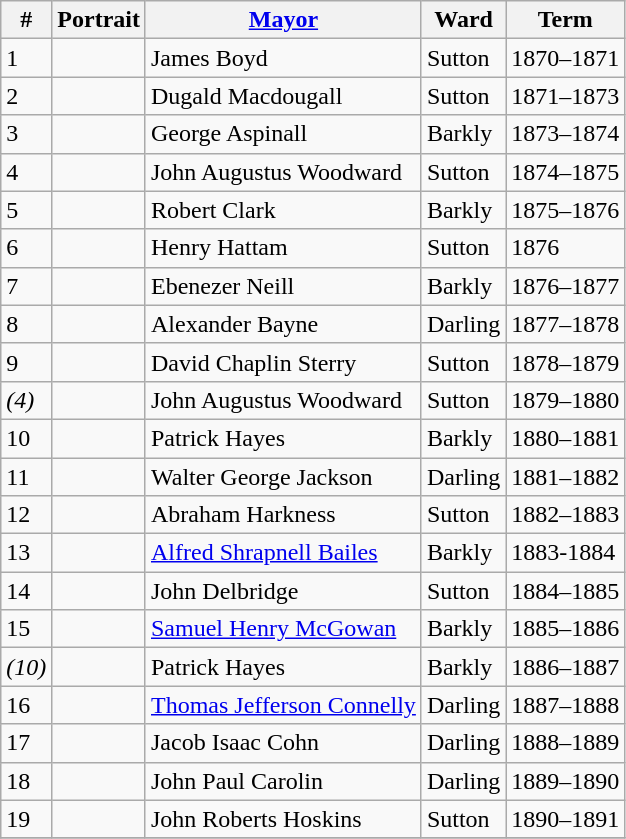<table class="wikitable">
<tr>
<th>#</th>
<th>Portrait</th>
<th><a href='#'>Mayor</a></th>
<th>Ward</th>
<th>Term</th>
</tr>
<tr>
<td>1</td>
<td></td>
<td>James Boyd</td>
<td>Sutton</td>
<td>1870–1871</td>
</tr>
<tr>
<td>2</td>
<td></td>
<td>Dugald Macdougall</td>
<td>Sutton</td>
<td>1871–1873</td>
</tr>
<tr>
<td>3</td>
<td></td>
<td>George Aspinall</td>
<td>Barkly</td>
<td>1873–1874</td>
</tr>
<tr>
<td>4</td>
<td></td>
<td>John Augustus Woodward</td>
<td>Sutton</td>
<td>1874–1875</td>
</tr>
<tr>
<td>5</td>
<td></td>
<td>Robert Clark</td>
<td>Barkly</td>
<td>1875–1876</td>
</tr>
<tr>
<td>6</td>
<td></td>
<td>Henry Hattam</td>
<td>Sutton</td>
<td>1876</td>
</tr>
<tr>
<td>7</td>
<td></td>
<td>Ebenezer Neill</td>
<td>Barkly</td>
<td>1876–1877</td>
</tr>
<tr>
<td>8</td>
<td></td>
<td>Alexander Bayne</td>
<td>Darling</td>
<td>1877–1878</td>
</tr>
<tr>
<td>9</td>
<td></td>
<td>David Chaplin Sterry</td>
<td>Sutton</td>
<td>1878–1879</td>
</tr>
<tr>
<td><em>(4)</em></td>
<td></td>
<td>John Augustus Woodward</td>
<td>Sutton</td>
<td>1879–1880</td>
</tr>
<tr>
<td>10</td>
<td></td>
<td>Patrick Hayes</td>
<td>Barkly</td>
<td>1880–1881</td>
</tr>
<tr>
<td>11</td>
<td></td>
<td>Walter George Jackson</td>
<td>Darling</td>
<td>1881–1882</td>
</tr>
<tr>
<td>12</td>
<td></td>
<td>Abraham Harkness</td>
<td>Sutton</td>
<td>1882–1883</td>
</tr>
<tr>
<td>13</td>
<td></td>
<td><a href='#'>Alfred Shrapnell Bailes</a></td>
<td>Barkly</td>
<td>1883-1884</td>
</tr>
<tr>
<td>14</td>
<td></td>
<td>John Delbridge</td>
<td>Sutton</td>
<td>1884–1885</td>
</tr>
<tr>
<td>15</td>
<td></td>
<td><a href='#'>Samuel Henry McGowan</a></td>
<td>Barkly</td>
<td>1885–1886</td>
</tr>
<tr>
<td><em>(10)</em></td>
<td></td>
<td>Patrick Hayes</td>
<td>Barkly</td>
<td>1886–1887</td>
</tr>
<tr>
<td>16</td>
<td></td>
<td><a href='#'>Thomas Jefferson Connelly</a></td>
<td>Darling</td>
<td>1887–1888</td>
</tr>
<tr>
<td>17</td>
<td></td>
<td>Jacob Isaac Cohn</td>
<td>Darling</td>
<td>1888–1889</td>
</tr>
<tr>
<td>18</td>
<td></td>
<td>John Paul Carolin</td>
<td>Darling</td>
<td>1889–1890</td>
</tr>
<tr>
<td>19</td>
<td></td>
<td>John Roberts Hoskins</td>
<td>Sutton</td>
<td>1890–1891</td>
</tr>
<tr>
</tr>
</table>
